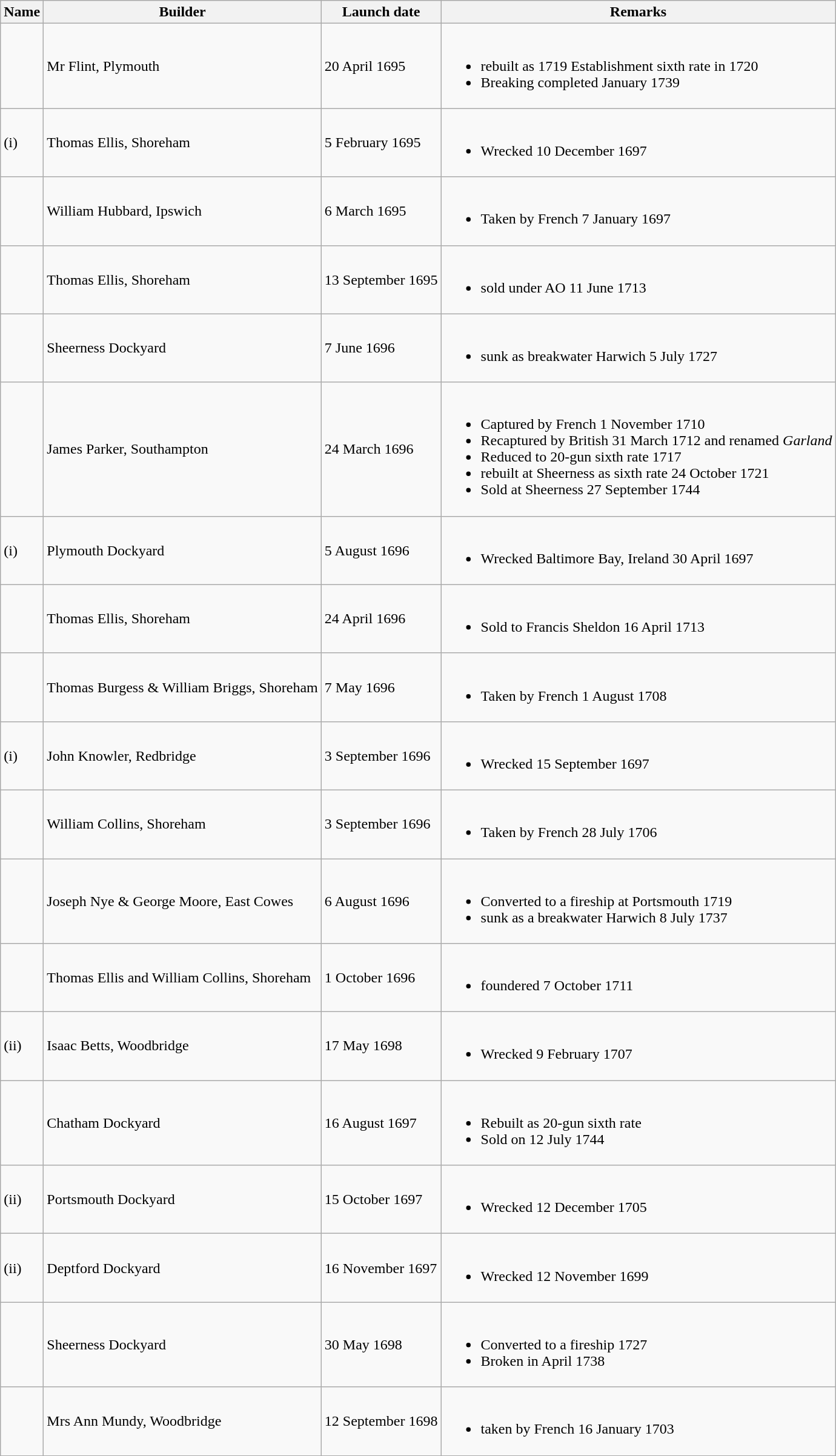<table class="wikitable">
<tr>
<th>Name</th>
<th>Builder</th>
<th>Launch date</th>
<th>Remarks</th>
</tr>
<tr>
<td></td>
<td>Mr Flint, Plymouth</td>
<td>20 April 1695</td>
<td><br><ul><li>rebuilt as 1719 Establishment sixth rate in 1720</li><li>Breaking completed January 1739</li></ul></td>
</tr>
<tr>
<td> (i)</td>
<td>Thomas Ellis, Shoreham</td>
<td>5 February 1695</td>
<td><br><ul><li>Wrecked 10 December 1697</li></ul></td>
</tr>
<tr>
<td></td>
<td>William Hubbard, Ipswich</td>
<td>6 March 1695</td>
<td><br><ul><li>Taken by French 7 January 1697</li></ul></td>
</tr>
<tr>
<td></td>
<td>Thomas Ellis, Shoreham</td>
<td>13 September 1695</td>
<td><br><ul><li>sold under AO 11 June 1713</li></ul></td>
</tr>
<tr>
<td></td>
<td>Sheerness Dockyard</td>
<td>7 June 1696</td>
<td><br><ul><li>sunk as breakwater Harwich 5 July 1727</li></ul></td>
</tr>
<tr>
<td></td>
<td>James Parker, Southampton</td>
<td>24 March 1696</td>
<td><br><ul><li>Captured by French 1 November 1710</li><li>Recaptured by British 31 March 1712 and renamed <em>Garland</em></li><li>Reduced to 20-gun sixth rate 1717</li><li>rebuilt at Sheerness as sixth rate 24 October 1721</li><li>Sold at Sheerness 27 September 1744</li></ul></td>
</tr>
<tr>
<td> (i)</td>
<td>Plymouth Dockyard</td>
<td>5 August 1696</td>
<td><br><ul><li>Wrecked Baltimore Bay, Ireland 30 April 1697</li></ul></td>
</tr>
<tr>
<td></td>
<td>Thomas Ellis, Shoreham</td>
<td>24 April 1696</td>
<td><br><ul><li>Sold to Francis Sheldon 16 April 1713</li></ul></td>
</tr>
<tr>
<td></td>
<td>Thomas Burgess & William Briggs, Shoreham</td>
<td>7 May 1696</td>
<td><br><ul><li>Taken by French 1 August 1708</li></ul></td>
</tr>
<tr>
<td> (i)</td>
<td>John Knowler, Redbridge</td>
<td>3 September 1696</td>
<td><br><ul><li>Wrecked 15 September 1697</li></ul></td>
</tr>
<tr>
<td></td>
<td>William Collins, Shoreham</td>
<td>3 September 1696</td>
<td><br><ul><li>Taken by French 28 July 1706</li></ul></td>
</tr>
<tr>
<td></td>
<td>Joseph Nye & George Moore, East Cowes</td>
<td>6 August 1696</td>
<td><br><ul><li>Converted to a fireship at Portsmouth 1719</li><li>sunk as a breakwater Harwich 8 July 1737</li></ul></td>
</tr>
<tr>
<td></td>
<td>Thomas Ellis and William Collins, Shoreham</td>
<td>1 October 1696</td>
<td><br><ul><li>foundered 7 October 1711</li></ul></td>
</tr>
<tr>
<td> (ii)</td>
<td>Isaac Betts, Woodbridge</td>
<td>17 May 1698</td>
<td><br><ul><li>Wrecked 9 February 1707</li></ul></td>
</tr>
<tr>
<td></td>
<td>Chatham Dockyard</td>
<td>16 August 1697</td>
<td><br><ul><li>Rebuilt as 20-gun sixth rate</li><li>Sold on 12 July 1744</li></ul></td>
</tr>
<tr>
<td> (ii)</td>
<td>Portsmouth Dockyard</td>
<td>15 October 1697</td>
<td><br><ul><li>Wrecked 12 December 1705</li></ul></td>
</tr>
<tr>
<td> (ii)</td>
<td>Deptford Dockyard</td>
<td>16 November 1697</td>
<td><br><ul><li>Wrecked 12 November 1699</li></ul></td>
</tr>
<tr>
<td></td>
<td>Sheerness Dockyard</td>
<td>30 May 1698</td>
<td><br><ul><li>Converted to a fireship 1727</li><li>Broken in April 1738</li></ul></td>
</tr>
<tr>
<td></td>
<td>Mrs Ann Mundy, Woodbridge</td>
<td>12 September 1698</td>
<td><br><ul><li>taken by French 16 January 1703</li></ul></td>
</tr>
<tr>
</tr>
</table>
